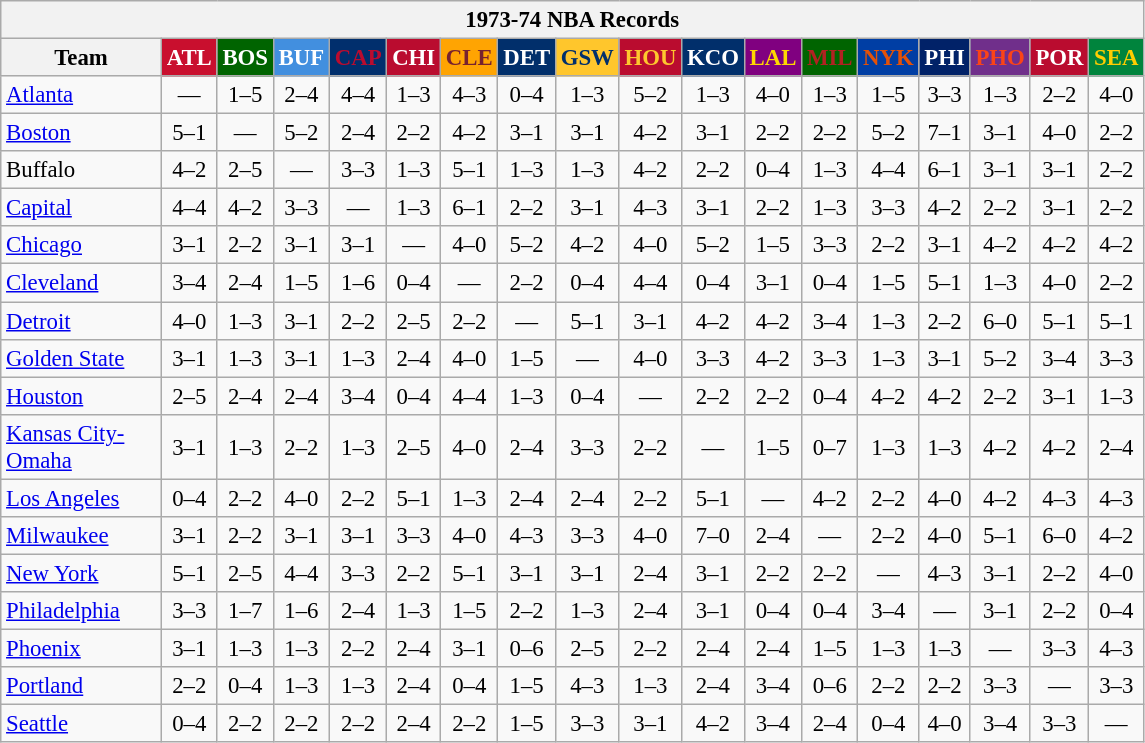<table class="wikitable" style="font-size:95%; text-align:center;">
<tr>
<th colspan=18>1973-74 NBA Records</th>
</tr>
<tr>
<th width=100>Team</th>
<th style="background:#C90F2E;color:#FFFFFF;width=35">ATL</th>
<th style="background:#006400;color:#FFFFFF;width=35">BOS</th>
<th style="background:#428FDF;color:#FFFFFF;width=35">BUF</th>
<th style="background:#012F6D;color:#BA0C2F;width=35">CAP</th>
<th style="background:#BA0C2F;color:#FFFFFF;width=35">CHI</th>
<th style="background:#FFA402;color:#77222F;width=35">CLE</th>
<th style="background:#012F6B;color:#FFFFFF;width=35">DET</th>
<th style="background:#FFC62C;color:#012F6B;width=35">GSW</th>
<th style="background:#BA0C2F;color:#FEC72E;width=35">HOU</th>
<th style="background:#012F6B;color:#FFFFFF;width=35">KCO</th>
<th style="background:#800080;color:#FFD700;width=35">LAL</th>
<th style="background:#006400;color:#B22222;width=35">MIL</th>
<th style="background:#003EA4;color:#E35208;width=35">NYK</th>
<th style="background:#012268;color:#FFFFFF;width=35">PHI</th>
<th style="background:#702F8B;color:#FA4417;width=35">PHO</th>
<th style="background:#BA0C2F;color:#FFFFFF;width=35">POR</th>
<th style="background:#00843D;color:#FFCD01;width=35">SEA</th>
</tr>
<tr>
<td style="text-align:left;"><a href='#'>Atlanta</a></td>
<td>—</td>
<td>1–5</td>
<td>2–4</td>
<td>4–4</td>
<td>1–3</td>
<td>4–3</td>
<td>0–4</td>
<td>1–3</td>
<td>5–2</td>
<td>1–3</td>
<td>4–0</td>
<td>1–3</td>
<td>1–5</td>
<td>3–3</td>
<td>1–3</td>
<td>2–2</td>
<td>4–0</td>
</tr>
<tr>
<td style="text-align:left;"><a href='#'>Boston</a></td>
<td>5–1</td>
<td>—</td>
<td>5–2</td>
<td>2–4</td>
<td>2–2</td>
<td>4–2</td>
<td>3–1</td>
<td>3–1</td>
<td>4–2</td>
<td>3–1</td>
<td>2–2</td>
<td>2–2</td>
<td>5–2</td>
<td>7–1</td>
<td>3–1</td>
<td>4–0</td>
<td>2–2</td>
</tr>
<tr>
<td style="text-align:left;">Buffalo</td>
<td>4–2</td>
<td>2–5</td>
<td>—</td>
<td>3–3</td>
<td>1–3</td>
<td>5–1</td>
<td>1–3</td>
<td>1–3</td>
<td>4–2</td>
<td>2–2</td>
<td>0–4</td>
<td>1–3</td>
<td>4–4</td>
<td>6–1</td>
<td>3–1</td>
<td>3–1</td>
<td>2–2</td>
</tr>
<tr>
<td style="text-align:left;"><a href='#'>Capital</a></td>
<td>4–4</td>
<td>4–2</td>
<td>3–3</td>
<td>—</td>
<td>1–3</td>
<td>6–1</td>
<td>2–2</td>
<td>3–1</td>
<td>4–3</td>
<td>3–1</td>
<td>2–2</td>
<td>1–3</td>
<td>3–3</td>
<td>4–2</td>
<td>2–2</td>
<td>3–1</td>
<td>2–2</td>
</tr>
<tr>
<td style="text-align:left;"><a href='#'>Chicago</a></td>
<td>3–1</td>
<td>2–2</td>
<td>3–1</td>
<td>3–1</td>
<td>—</td>
<td>4–0</td>
<td>5–2</td>
<td>4–2</td>
<td>4–0</td>
<td>5–2</td>
<td>1–5</td>
<td>3–3</td>
<td>2–2</td>
<td>3–1</td>
<td>4–2</td>
<td>4–2</td>
<td>4–2</td>
</tr>
<tr>
<td style="text-align:left;"><a href='#'>Cleveland</a></td>
<td>3–4</td>
<td>2–4</td>
<td>1–5</td>
<td>1–6</td>
<td>0–4</td>
<td>—</td>
<td>2–2</td>
<td>0–4</td>
<td>4–4</td>
<td>0–4</td>
<td>3–1</td>
<td>0–4</td>
<td>1–5</td>
<td>5–1</td>
<td>1–3</td>
<td>4–0</td>
<td>2–2</td>
</tr>
<tr>
<td style="text-align:left;"><a href='#'>Detroit</a></td>
<td>4–0</td>
<td>1–3</td>
<td>3–1</td>
<td>2–2</td>
<td>2–5</td>
<td>2–2</td>
<td>—</td>
<td>5–1</td>
<td>3–1</td>
<td>4–2</td>
<td>4–2</td>
<td>3–4</td>
<td>1–3</td>
<td>2–2</td>
<td>6–0</td>
<td>5–1</td>
<td>5–1</td>
</tr>
<tr>
<td style="text-align:left;"><a href='#'>Golden State</a></td>
<td>3–1</td>
<td>1–3</td>
<td>3–1</td>
<td>1–3</td>
<td>2–4</td>
<td>4–0</td>
<td>1–5</td>
<td>—</td>
<td>4–0</td>
<td>3–3</td>
<td>4–2</td>
<td>3–3</td>
<td>1–3</td>
<td>3–1</td>
<td>5–2</td>
<td>3–4</td>
<td>3–3</td>
</tr>
<tr>
<td style="text-align:left;"><a href='#'>Houston</a></td>
<td>2–5</td>
<td>2–4</td>
<td>2–4</td>
<td>3–4</td>
<td>0–4</td>
<td>4–4</td>
<td>1–3</td>
<td>0–4</td>
<td>—</td>
<td>2–2</td>
<td>2–2</td>
<td>0–4</td>
<td>4–2</td>
<td>4–2</td>
<td>2–2</td>
<td>3–1</td>
<td>1–3</td>
</tr>
<tr>
<td style="text-align:left;"><a href='#'>Kansas City-Omaha</a></td>
<td>3–1</td>
<td>1–3</td>
<td>2–2</td>
<td>1–3</td>
<td>2–5</td>
<td>4–0</td>
<td>2–4</td>
<td>3–3</td>
<td>2–2</td>
<td>—</td>
<td>1–5</td>
<td>0–7</td>
<td>1–3</td>
<td>1–3</td>
<td>4–2</td>
<td>4–2</td>
<td>2–4</td>
</tr>
<tr>
<td style="text-align:left;"><a href='#'>Los Angeles</a></td>
<td>0–4</td>
<td>2–2</td>
<td>4–0</td>
<td>2–2</td>
<td>5–1</td>
<td>1–3</td>
<td>2–4</td>
<td>2–4</td>
<td>2–2</td>
<td>5–1</td>
<td>—</td>
<td>4–2</td>
<td>2–2</td>
<td>4–0</td>
<td>4–2</td>
<td>4–3</td>
<td>4–3</td>
</tr>
<tr>
<td style="text-align:left;"><a href='#'>Milwaukee</a></td>
<td>3–1</td>
<td>2–2</td>
<td>3–1</td>
<td>3–1</td>
<td>3–3</td>
<td>4–0</td>
<td>4–3</td>
<td>3–3</td>
<td>4–0</td>
<td>7–0</td>
<td>2–4</td>
<td>—</td>
<td>2–2</td>
<td>4–0</td>
<td>5–1</td>
<td>6–0</td>
<td>4–2</td>
</tr>
<tr>
<td style="text-align:left;"><a href='#'>New York</a></td>
<td>5–1</td>
<td>2–5</td>
<td>4–4</td>
<td>3–3</td>
<td>2–2</td>
<td>5–1</td>
<td>3–1</td>
<td>3–1</td>
<td>2–4</td>
<td>3–1</td>
<td>2–2</td>
<td>2–2</td>
<td>—</td>
<td>4–3</td>
<td>3–1</td>
<td>2–2</td>
<td>4–0</td>
</tr>
<tr>
<td style="text-align:left;"><a href='#'>Philadelphia</a></td>
<td>3–3</td>
<td>1–7</td>
<td>1–6</td>
<td>2–4</td>
<td>1–3</td>
<td>1–5</td>
<td>2–2</td>
<td>1–3</td>
<td>2–4</td>
<td>3–1</td>
<td>0–4</td>
<td>0–4</td>
<td>3–4</td>
<td>—</td>
<td>3–1</td>
<td>2–2</td>
<td>0–4</td>
</tr>
<tr>
<td style="text-align:left;"><a href='#'>Phoenix</a></td>
<td>3–1</td>
<td>1–3</td>
<td>1–3</td>
<td>2–2</td>
<td>2–4</td>
<td>3–1</td>
<td>0–6</td>
<td>2–5</td>
<td>2–2</td>
<td>2–4</td>
<td>2–4</td>
<td>1–5</td>
<td>1–3</td>
<td>1–3</td>
<td>—</td>
<td>3–3</td>
<td>4–3</td>
</tr>
<tr>
<td style="text-align:left;"><a href='#'>Portland</a></td>
<td>2–2</td>
<td>0–4</td>
<td>1–3</td>
<td>1–3</td>
<td>2–4</td>
<td>0–4</td>
<td>1–5</td>
<td>4–3</td>
<td>1–3</td>
<td>2–4</td>
<td>3–4</td>
<td>0–6</td>
<td>2–2</td>
<td>2–2</td>
<td>3–3</td>
<td>—</td>
<td>3–3</td>
</tr>
<tr>
<td style="text-align:left;"><a href='#'>Seattle</a></td>
<td>0–4</td>
<td>2–2</td>
<td>2–2</td>
<td>2–2</td>
<td>2–4</td>
<td>2–2</td>
<td>1–5</td>
<td>3–3</td>
<td>3–1</td>
<td>4–2</td>
<td>3–4</td>
<td>2–4</td>
<td>0–4</td>
<td>4–0</td>
<td>3–4</td>
<td>3–3</td>
<td>—</td>
</tr>
</table>
